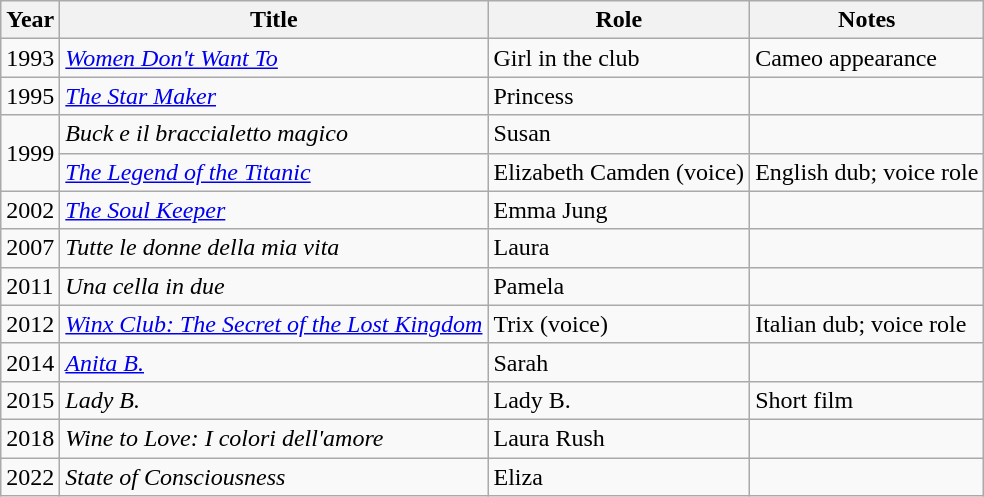<table class="wikitable">
<tr>
<th>Year</th>
<th>Title</th>
<th>Role</th>
<th>Notes</th>
</tr>
<tr>
<td>1993</td>
<td><em><a href='#'>Women Don't Want To</a></em></td>
<td>Girl in the club</td>
<td>Cameo appearance</td>
</tr>
<tr>
<td>1995</td>
<td><em><a href='#'>The Star Maker</a></em></td>
<td>Princess</td>
<td></td>
</tr>
<tr>
<td rowspan="2">1999</td>
<td><em>Buck e il braccialetto magico</em></td>
<td>Susan</td>
<td></td>
</tr>
<tr>
<td><em><a href='#'>The Legend of the Titanic</a></em></td>
<td>Elizabeth Camden (voice)</td>
<td>English dub; voice role</td>
</tr>
<tr>
<td>2002</td>
<td><em><a href='#'>The Soul Keeper</a></em></td>
<td>Emma Jung</td>
<td></td>
</tr>
<tr>
<td>2007</td>
<td><em>Tutte le donne della mia vita</em></td>
<td>Laura</td>
<td></td>
</tr>
<tr>
<td>2011</td>
<td><em>Una cella in due</em></td>
<td>Pamela</td>
<td></td>
</tr>
<tr>
<td>2012</td>
<td><em><a href='#'>Winx Club: The Secret of the Lost Kingdom</a></em></td>
<td>Trix (voice)</td>
<td>Italian dub; voice role</td>
</tr>
<tr>
<td>2014</td>
<td><em><a href='#'>Anita B.</a></em></td>
<td>Sarah</td>
<td></td>
</tr>
<tr>
<td>2015</td>
<td><em>Lady B.</em></td>
<td>Lady B.</td>
<td>Short film</td>
</tr>
<tr>
<td>2018</td>
<td><em>Wine to Love: I colori dell'amore</em></td>
<td>Laura Rush</td>
<td></td>
</tr>
<tr>
<td>2022</td>
<td><em>State of Consciousness</em></td>
<td>Eliza</td>
<td></td>
</tr>
</table>
